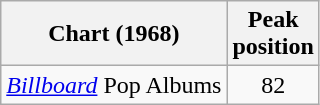<table class="wikitable">
<tr>
<th>Chart (1968)</th>
<th>Peak<br>position</th>
</tr>
<tr>
<td><em><a href='#'>Billboard</a></em> Pop Albums</td>
<td align="center">82</td>
</tr>
</table>
